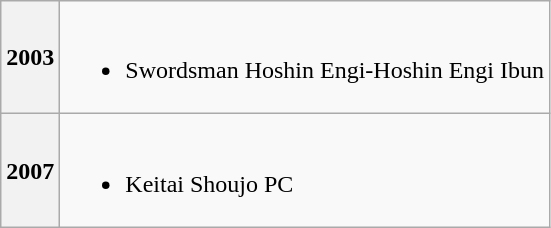<table class="wikitable">
<tr>
<th>2003</th>
<td><br><ul><li>Swordsman Hoshin Engi-Hoshin Engi Ibun</li></ul></td>
</tr>
<tr>
<th>2007</th>
<td><br><ul><li>Keitai Shoujo PC</li></ul></td>
</tr>
</table>
